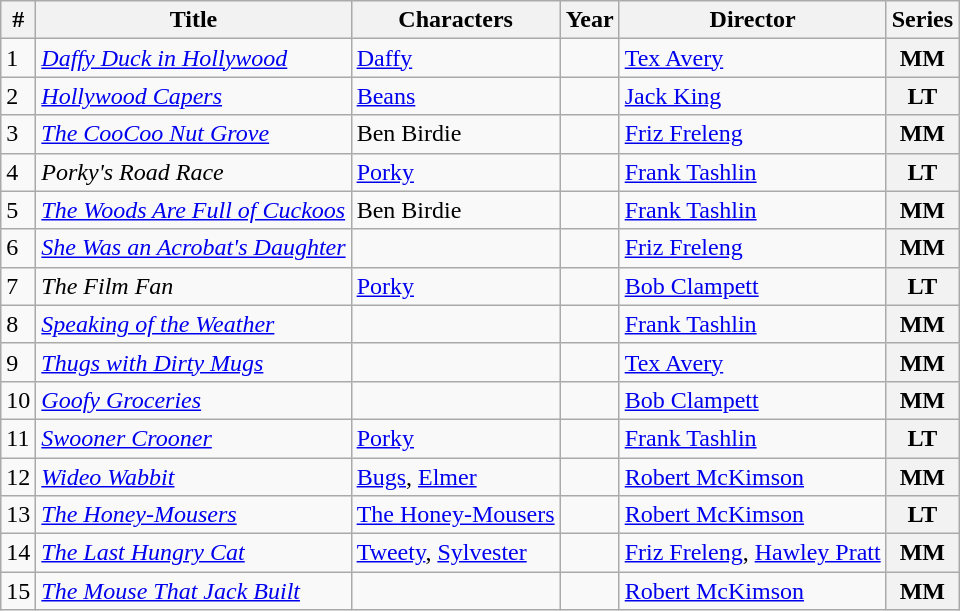<table class="wikitable sortable">
<tr>
<th>#</th>
<th>Title</th>
<th>Characters</th>
<th>Year</th>
<th>Director</th>
<th>Series</th>
</tr>
<tr>
<td>1</td>
<td><em><a href='#'>Daffy Duck in Hollywood</a></em></td>
<td><a href='#'>Daffy</a></td>
<td></td>
<td><a href='#'>Tex Avery</a></td>
<th>MM</th>
</tr>
<tr>
<td>2</td>
<td><em><a href='#'>Hollywood Capers</a></em></td>
<td><a href='#'>Beans</a></td>
<td></td>
<td><a href='#'>Jack King</a></td>
<th>LT</th>
</tr>
<tr>
<td>3</td>
<td><em><a href='#'>The CooCoo Nut Grove</a></em></td>
<td>Ben Birdie</td>
<td></td>
<td><a href='#'>Friz Freleng</a></td>
<th>MM</th>
</tr>
<tr>
<td>4</td>
<td><em>Porky's Road Race</em></td>
<td><a href='#'>Porky</a></td>
<td></td>
<td><a href='#'>Frank Tashlin</a></td>
<th>LT</th>
</tr>
<tr>
<td>5</td>
<td><em><a href='#'>The Woods Are Full of Cuckoos</a></em></td>
<td>Ben Birdie</td>
<td></td>
<td><a href='#'>Frank Tashlin</a></td>
<th>MM</th>
</tr>
<tr>
<td>6</td>
<td><em><a href='#'>She Was an Acrobat's Daughter</a></em></td>
<td></td>
<td></td>
<td><a href='#'>Friz Freleng</a></td>
<th>MM</th>
</tr>
<tr>
<td>7</td>
<td><em>The Film Fan</em></td>
<td><a href='#'>Porky</a></td>
<td></td>
<td><a href='#'>Bob Clampett</a></td>
<th>LT</th>
</tr>
<tr>
<td>8</td>
<td><em><a href='#'>Speaking of the Weather</a></em></td>
<td></td>
<td></td>
<td><a href='#'>Frank Tashlin</a></td>
<th>MM</th>
</tr>
<tr>
<td>9</td>
<td><em><a href='#'>Thugs with Dirty Mugs</a></em></td>
<td></td>
<td></td>
<td><a href='#'>Tex Avery</a></td>
<th>MM</th>
</tr>
<tr>
<td>10</td>
<td><em><a href='#'>Goofy Groceries</a></em></td>
<td></td>
<td></td>
<td><a href='#'>Bob Clampett</a></td>
<th>MM</th>
</tr>
<tr>
<td>11</td>
<td><em><a href='#'>Swooner Crooner</a></em></td>
<td><a href='#'>Porky</a></td>
<td></td>
<td><a href='#'>Frank Tashlin</a></td>
<th>LT</th>
</tr>
<tr>
<td>12</td>
<td><em><a href='#'>Wideo Wabbit</a></em></td>
<td><a href='#'>Bugs</a>, <a href='#'>Elmer</a></td>
<td></td>
<td><a href='#'>Robert McKimson</a></td>
<th>MM</th>
</tr>
<tr>
<td>13</td>
<td><em><a href='#'>The Honey-Mousers</a></em></td>
<td><a href='#'>The Honey-Mousers</a></td>
<td></td>
<td><a href='#'>Robert McKimson</a></td>
<th>LT</th>
</tr>
<tr>
<td>14</td>
<td><em><a href='#'>The Last Hungry Cat</a></em></td>
<td><a href='#'>Tweety</a>, <a href='#'>Sylvester</a></td>
<td></td>
<td><a href='#'>Friz Freleng</a>, <a href='#'>Hawley Pratt</a></td>
<th>MM</th>
</tr>
<tr>
<td>15</td>
<td><em><a href='#'>The Mouse That Jack Built</a></em></td>
<td></td>
<td></td>
<td><a href='#'>Robert McKimson</a></td>
<th>MM</th>
</tr>
</table>
